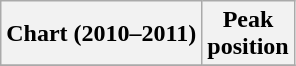<table class="wikitable sortable">
<tr>
<th align=left>Chart (2010–2011)</th>
<th align=center>Peak<br>position</th>
</tr>
<tr>
</tr>
</table>
